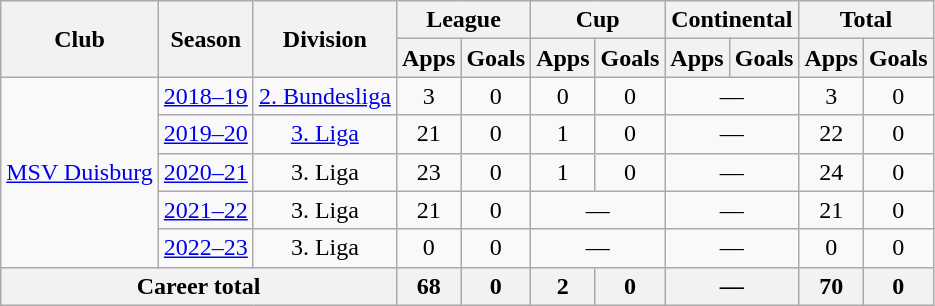<table class="wikitable" style="text-align:center">
<tr>
<th rowspan="2">Club</th>
<th rowspan="2">Season</th>
<th rowspan="2">Division</th>
<th colspan="2">League</th>
<th colspan="2">Cup</th>
<th colspan="2">Continental</th>
<th colspan="2">Total</th>
</tr>
<tr>
<th>Apps</th>
<th>Goals</th>
<th>Apps</th>
<th>Goals</th>
<th>Apps</th>
<th>Goals</th>
<th>Apps</th>
<th>Goals</th>
</tr>
<tr>
<td rowspan="5"><a href='#'>MSV Duisburg</a></td>
<td><a href='#'>2018–19</a></td>
<td><a href='#'>2. Bundesliga</a></td>
<td>3</td>
<td>0</td>
<td>0</td>
<td>0</td>
<td colspan="2">—</td>
<td>3</td>
<td>0</td>
</tr>
<tr>
<td><a href='#'>2019–20</a></td>
<td><a href='#'>3. Liga</a></td>
<td>21</td>
<td>0</td>
<td>1</td>
<td>0</td>
<td colspan="2">—</td>
<td>22</td>
<td>0</td>
</tr>
<tr>
<td><a href='#'>2020–21</a></td>
<td>3. Liga</td>
<td>23</td>
<td>0</td>
<td>1</td>
<td>0</td>
<td colspan="2">—</td>
<td>24</td>
<td>0</td>
</tr>
<tr>
<td><a href='#'>2021–22</a></td>
<td>3. Liga</td>
<td>21</td>
<td>0</td>
<td colspan="2">—</td>
<td colspan="2">—</td>
<td>21</td>
<td>0</td>
</tr>
<tr>
<td><a href='#'>2022–23</a></td>
<td>3. Liga</td>
<td>0</td>
<td>0</td>
<td colspan="2">—</td>
<td colspan="2">—</td>
<td>0</td>
<td>0</td>
</tr>
<tr>
<th colspan="3">Career total</th>
<th>68</th>
<th>0</th>
<th>2</th>
<th>0</th>
<th colspan="2">—</th>
<th>70</th>
<th>0</th>
</tr>
</table>
